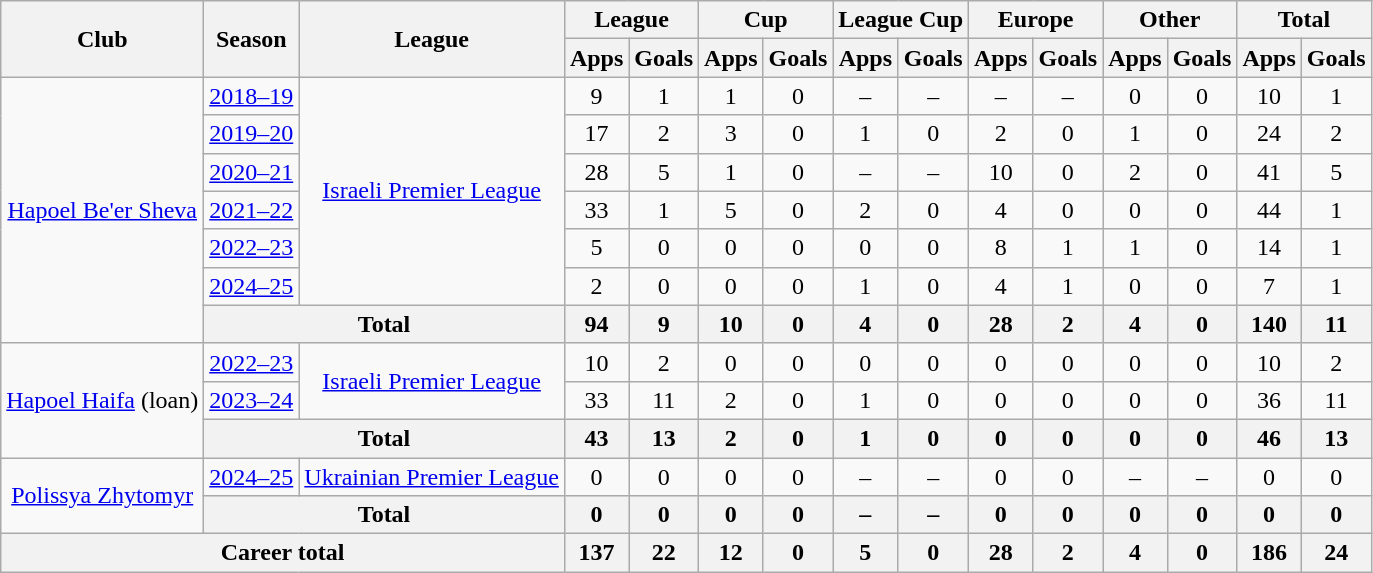<table class="wikitable" style="text-align: center;">
<tr>
<th rowspan="2">Club</th>
<th rowspan="2">Season</th>
<th rowspan="2">League</th>
<th colspan="2">League</th>
<th colspan="2">Cup</th>
<th colspan="2">League Cup</th>
<th colspan="2">Europe</th>
<th colspan="2">Other</th>
<th colspan="2">Total</th>
</tr>
<tr>
<th>Apps</th>
<th>Goals</th>
<th>Apps</th>
<th>Goals</th>
<th>Apps</th>
<th>Goals</th>
<th>Apps</th>
<th>Goals</th>
<th>Apps</th>
<th>Goals</th>
<th>Apps</th>
<th>Goals</th>
</tr>
<tr>
<td rowspan="7"><a href='#'>Hapoel Be'er Sheva</a></td>
<td><a href='#'>2018–19</a></td>
<td rowspan="6"><a href='#'>Israeli Premier League</a></td>
<td>9</td>
<td>1</td>
<td>1</td>
<td>0</td>
<td>–</td>
<td>–</td>
<td>–</td>
<td>–</td>
<td>0</td>
<td>0</td>
<td>10</td>
<td>1</td>
</tr>
<tr>
<td><a href='#'>2019–20</a></td>
<td>17</td>
<td>2</td>
<td>3</td>
<td>0</td>
<td>1</td>
<td>0</td>
<td>2</td>
<td>0</td>
<td>1</td>
<td>0</td>
<td>24</td>
<td>2</td>
</tr>
<tr>
<td><a href='#'>2020–21</a></td>
<td>28</td>
<td>5</td>
<td>1</td>
<td>0</td>
<td>–</td>
<td>–</td>
<td>10</td>
<td>0</td>
<td>2</td>
<td>0</td>
<td>41</td>
<td>5</td>
</tr>
<tr>
<td><a href='#'>2021–22</a></td>
<td>33</td>
<td>1</td>
<td>5</td>
<td>0</td>
<td>2</td>
<td>0</td>
<td>4</td>
<td>0</td>
<td>0</td>
<td>0</td>
<td>44</td>
<td>1</td>
</tr>
<tr>
<td><a href='#'>2022–23</a></td>
<td>5</td>
<td>0</td>
<td>0</td>
<td>0</td>
<td>0</td>
<td>0</td>
<td>8</td>
<td>1</td>
<td>1</td>
<td>0</td>
<td>14</td>
<td>1</td>
</tr>
<tr>
<td><a href='#'>2024–25</a></td>
<td>2</td>
<td>0</td>
<td>0</td>
<td>0</td>
<td>1</td>
<td>0</td>
<td>4</td>
<td>1</td>
<td>0</td>
<td>0</td>
<td>7</td>
<td>1</td>
</tr>
<tr>
<th colspan="2">Total</th>
<th>94</th>
<th>9</th>
<th>10</th>
<th>0</th>
<th>4</th>
<th>0</th>
<th>28</th>
<th>2</th>
<th>4</th>
<th>0</th>
<th>140</th>
<th>11</th>
</tr>
<tr>
<td rowspan="3"><a href='#'>Hapoel Haifa</a> (loan)</td>
<td><a href='#'>2022–23</a></td>
<td rowspan="2"><a href='#'>Israeli Premier League</a></td>
<td>10</td>
<td>2</td>
<td>0</td>
<td>0</td>
<td>0</td>
<td>0</td>
<td>0</td>
<td>0</td>
<td>0</td>
<td>0</td>
<td>10</td>
<td>2</td>
</tr>
<tr>
<td><a href='#'>2023–24</a></td>
<td>33</td>
<td>11</td>
<td>2</td>
<td>0</td>
<td>1</td>
<td>0</td>
<td>0</td>
<td>0</td>
<td>0</td>
<td>0</td>
<td>36</td>
<td>11</td>
</tr>
<tr>
<th colspan="2">Total</th>
<th>43</th>
<th>13</th>
<th>2</th>
<th>0</th>
<th>1</th>
<th>0</th>
<th>0</th>
<th>0</th>
<th>0</th>
<th>0</th>
<th>46</th>
<th>13</th>
</tr>
<tr>
<td rowspan="2"><a href='#'>Polissya Zhytomyr</a></td>
<td><a href='#'>2024–25</a></td>
<td rowspan="1"><a href='#'>Ukrainian Premier League</a></td>
<td>0</td>
<td>0</td>
<td>0</td>
<td>0</td>
<td>–</td>
<td>–</td>
<td>0</td>
<td>0</td>
<td>–</td>
<td>–</td>
<td>0</td>
<td>0</td>
</tr>
<tr>
<th colspan="2">Total</th>
<th>0</th>
<th>0</th>
<th>0</th>
<th>0</th>
<th>–</th>
<th>–</th>
<th>0</th>
<th>0</th>
<th>0</th>
<th>0</th>
<th>0</th>
<th>0</th>
</tr>
<tr>
<th colspan="3">Career total</th>
<th>137</th>
<th>22</th>
<th>12</th>
<th>0</th>
<th>5</th>
<th>0</th>
<th>28</th>
<th>2</th>
<th>4</th>
<th>0</th>
<th>186</th>
<th>24</th>
</tr>
</table>
